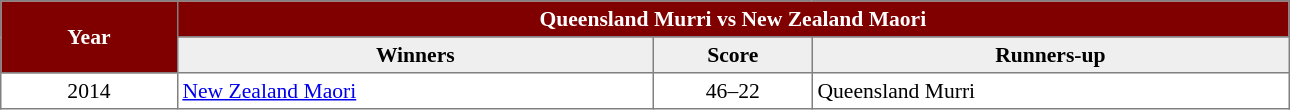<table border=1 style="border-collapse:collapse; font-size:90%;" cellpadding=3 cellspacing=0 width=68%>
<tr style="background:#800000; color:white">
<th rowspan=2 width=10%>Year</th>
<th rowspan=1 colspan=3>Queensland Murri vs New Zealand Maori</th>
</tr>
<tr bgcolor=#EFEFEF>
<th rowspan=1 width=27%>Winners</th>
<th rowspan=1 width=9%>Score</th>
<th rowspan=1 width=27%>Runners-up</th>
</tr>
<tr align="center" bgcolor=#FFFFFF>
<td>2014</td>
<td align=left> <a href='#'>New Zealand Maori</a></td>
<td>46–22</td>
<td align=left> Queensland Murri</td>
</tr>
</table>
